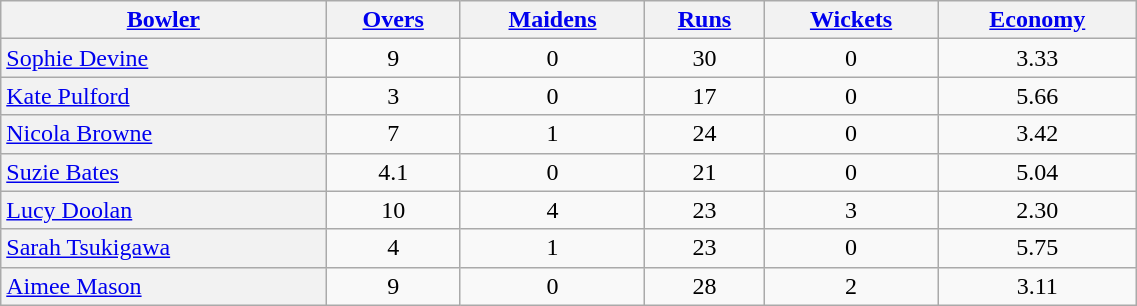<table style="text-align: center; width: 60%;" class=wikitable>
<tr>
<th scope="col"><a href='#'>Bowler</a></th>
<th scope="col"><a href='#'>Overs</a></th>
<th scope="col"><a href='#'>Maidens</a></th>
<th scope="col"><a href='#'>Runs</a></th>
<th scope="col"><a href='#'>Wickets</a></th>
<th scope="col"><a href='#'>Economy</a></th>
</tr>
<tr>
<th scope="row" style="font-weight: normal; text-align: left;"><a href='#'>Sophie Devine</a></th>
<td>9</td>
<td>0</td>
<td>30</td>
<td>0</td>
<td>3.33</td>
</tr>
<tr>
<th scope="row" style="font-weight: normal; text-align: left;"><a href='#'>Kate Pulford</a></th>
<td>3</td>
<td>0</td>
<td>17</td>
<td>0</td>
<td>5.66</td>
</tr>
<tr>
<th scope="row" style="font-weight: normal; text-align: left;"><a href='#'>Nicola Browne</a></th>
<td>7</td>
<td>1</td>
<td>24</td>
<td>0</td>
<td>3.42</td>
</tr>
<tr>
<th scope="row" style="font-weight: normal; text-align: left;"><a href='#'>Suzie Bates</a></th>
<td>4.1</td>
<td>0</td>
<td>21</td>
<td>0</td>
<td>5.04</td>
</tr>
<tr>
<th scope="row" style="font-weight: normal; text-align: left;"><a href='#'>Lucy Doolan</a></th>
<td>10</td>
<td>4</td>
<td>23</td>
<td>3</td>
<td>2.30</td>
</tr>
<tr>
<th scope="row" style="font-weight: normal; text-align: left;"><a href='#'>Sarah Tsukigawa</a></th>
<td>4</td>
<td>1</td>
<td>23</td>
<td>0</td>
<td>5.75</td>
</tr>
<tr>
<th scope="row" style="font-weight: normal; text-align: left;"><a href='#'>Aimee Mason</a></th>
<td>9</td>
<td>0</td>
<td>28</td>
<td>2</td>
<td>3.11</td>
</tr>
</table>
